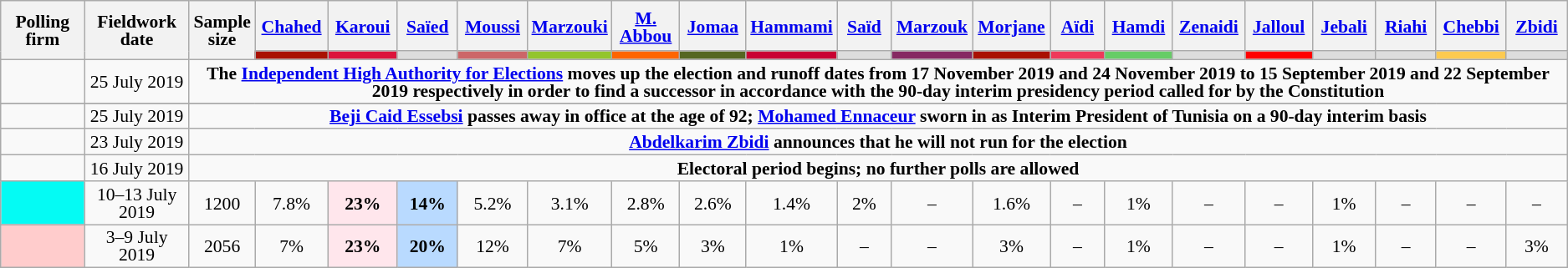<table class="wikitable sortable" style="text-align:center;font-size:90%;line-height:14px;">
<tr style="height:40px;">
<th style="width:100px;" rowspan="2">Polling firm</th>
<th style="width:110px;" rowspan="2">Fieldwork date</th>
<th style="width:35px;" rowspan="2">Sample<br>size</th>
<th class="unsortable" style="width:60px;"><a href='#'>Chahed</a><br></th>
<th class="unsortable" style="width:60px;"><a href='#'>Karoui</a><br></th>
<th class="unsortable" style="width:60px;"><a href='#'>Saïed</a><br></th>
<th class="unsortable" style="width:60px;"><a href='#'>Moussi</a><br></th>
<th class="unsortable" style="width:60px;"><a href='#'>Marzouki</a><br></th>
<th class="unsortable" style="width:60px;"><a href='#'>M. Abbou</a><br></th>
<th class="unsortable" style="width:60px;"><a href='#'>Jomaa</a><br></th>
<th class="unsortable" style="width:60px;"><a href='#'>Hammami</a><br></th>
<th class="unsortable" style="width:60px;"><a href='#'>Saïd</a><br></th>
<th class="unsortable" style="width:60px;"><a href='#'>Marzouk</a><br></th>
<th class="unsortable" style="width:60px;"><a href='#'>Morjane</a><br></th>
<th class="unsortable" style="width:60px;"><a href='#'>Aïdi</a><br></th>
<th class="unsortable" style="width:60px;"><a href='#'>Hamdi</a><br></th>
<th class="unsortable" style="width:60px;"><a href='#'>Zenaidi</a><br></th>
<th class="unsortable" style="width:60px;"><a href='#'>Jalloul</a><br></th>
<th class="unsortable" style="width:60px;"><a href='#'>Jebali</a><br></th>
<th class="unsortable" style="width:60px;"><a href='#'>Riahi</a><br></th>
<th class="unsortable" style="width:60px;"><a href='#'>Chebbi</a><br></th>
<th class="unsortable" style="width:60px;"><a href='#'>Zbidi</a><br></th>
</tr>
<tr>
<th style="background:#A91101;"></th>
<th style="background:#DC143C;"></th>
<th style="background:#DDDDDD;"></th>
<th style="background:#CC6668;"></th>
<th style="background:#93C52D;"></th>
<th style="background:#FE6500;"></th>
<th style="background:#556622;"></th>
<th style="background:#C90133;"></th>
<th style="background:#DDDDDD;"></th>
<th style="background:#862862;"></th>
<th style="background:#A91101;"></th>
<th style="background:#ef395a;"></th>
<th style="background:#66CC66;"></th>
<th style="background:#DDDDDD;"></th>
<th style="background:#FF0000;"></th>
<th style="background:#DDDDDD;"></th>
<th style="background:#DDDDDD;"></th>
<th style="background:#fcca50;"></th>
<th style="background:#DDDDDD;"></th>
</tr>
<tr>
<td></td>
<td data-sort-value="2019-07-25">25 July 2019</td>
<td colspan="21"><strong>The <a href='#'>Independent High Authority for Elections</a> moves up the election and runoff dates from 17 November 2019 and 24 November 2019 to 15 September 2019 and 22 September 2019 respectively in order to find a successor in accordance with the 90-day interim presidency period called for by the Constitution</strong></td>
</tr>
<tr>
</tr>
<tr>
<td></td>
<td data-sort-value="2019-07-25">25 July 2019</td>
<td colspan="21"><strong><a href='#'>Beji Caid Essebsi</a> passes away in office at the age of 92; <a href='#'>Mohamed Ennaceur</a> sworn in as Interim President of Tunisia on a 90-day interim basis</strong></td>
</tr>
<tr>
<td></td>
<td data-sort-value="2019-07-23">23 July 2019</td>
<td colspan="21"><strong><a href='#'>Abdelkarim Zbidi</a> announces that he will not run for the election</strong></td>
</tr>
<tr>
<td></td>
<td data-sort-value="2019-07-16">16 July 2019</td>
<td colspan="21"><strong>Electoral period begins; no further polls are allowed</strong></td>
</tr>
<tr>
<td style="background:#04FBF4;"></td>
<td data-sort-value="2019-07-13">10–13 July 2019</td>
<td>1200</td>
<td>7.8%</td>
<td style="background:#FFE6EC;"><strong>23%</strong></td>
<td style="background:#B9DAFF;"><strong>14%</strong></td>
<td>5.2%</td>
<td>3.1%</td>
<td>2.8%</td>
<td>2.6%</td>
<td>1.4%</td>
<td>2%</td>
<td>–</td>
<td>1.6%</td>
<td>–</td>
<td>1%</td>
<td>–</td>
<td>–</td>
<td>1%</td>
<td>–</td>
<td>–</td>
<td>–</td>
</tr>
<tr>
<td style="background:#FFCCCC;"></td>
<td data-sort-value="2019-07-09">3–9 July 2019</td>
<td>2056</td>
<td>7%</td>
<td style="background:#FFE6EC;"><strong>23%</strong></td>
<td style="background:#B9DAFF;"><strong>20%</strong></td>
<td>12%</td>
<td>7%</td>
<td>5%</td>
<td>3%</td>
<td>1%</td>
<td>–</td>
<td>–</td>
<td>3%</td>
<td>–</td>
<td>1%</td>
<td>–</td>
<td>–</td>
<td>1%</td>
<td>–</td>
<td>–</td>
<td>3%</td>
</tr>
</table>
